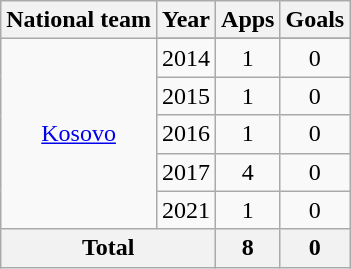<table class="wikitable" style="text-align:center">
<tr>
<th>National team</th>
<th>Year</th>
<th>Apps</th>
<th>Goals</th>
</tr>
<tr>
<td rowspan="6"><a href='#'>Kosovo</a></td>
</tr>
<tr>
<td>2014</td>
<td>1</td>
<td>0</td>
</tr>
<tr>
<td>2015</td>
<td>1</td>
<td>0</td>
</tr>
<tr>
<td>2016</td>
<td>1</td>
<td>0</td>
</tr>
<tr>
<td>2017</td>
<td>4</td>
<td>0</td>
</tr>
<tr>
<td>2021</td>
<td>1</td>
<td>0</td>
</tr>
<tr>
<th colspan="2">Total</th>
<th>8</th>
<th>0</th>
</tr>
</table>
